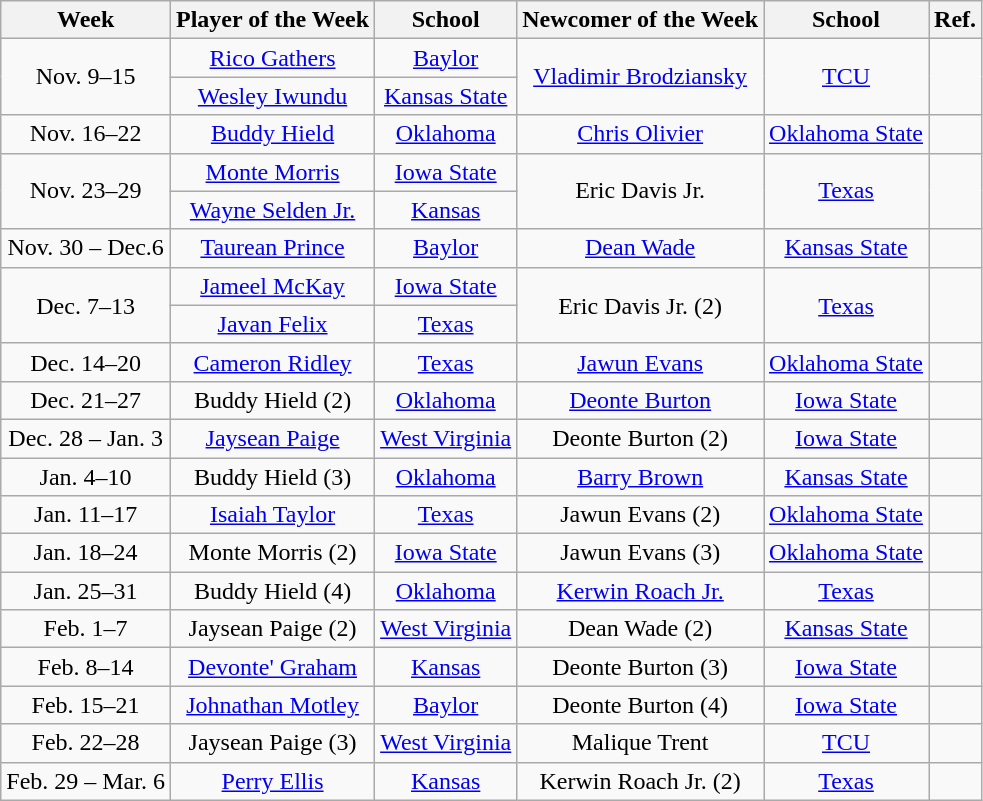<table class=wikitable style="text-align:center">
<tr>
<th>Week</th>
<th>Player of the Week</th>
<th>School</th>
<th>Newcomer of the Week</th>
<th>School</th>
<th>Ref.</th>
</tr>
<tr>
<td rowspan=2>Nov. 9–15</td>
<td><a href='#'>Rico Gathers</a></td>
<td><a href='#'>Baylor</a></td>
<td rowspan=2><a href='#'>Vladimir Brodziansky</a></td>
<td rowspan=2><a href='#'>TCU</a></td>
<td rowspan=2></td>
</tr>
<tr>
<td><a href='#'>Wesley Iwundu</a></td>
<td><a href='#'>Kansas State</a></td>
</tr>
<tr>
<td>Nov. 16–22</td>
<td><a href='#'>Buddy Hield</a></td>
<td><a href='#'>Oklahoma</a></td>
<td><a href='#'>Chris Olivier</a></td>
<td><a href='#'>Oklahoma State</a></td>
<td></td>
</tr>
<tr>
<td rowspan=2>Nov. 23–29</td>
<td><a href='#'>Monte Morris</a></td>
<td><a href='#'>Iowa State</a></td>
<td rowspan=2>Eric Davis Jr.</td>
<td rowspan=2><a href='#'>Texas</a></td>
<td rowspan=2></td>
</tr>
<tr>
<td><a href='#'>Wayne Selden Jr.</a></td>
<td><a href='#'>Kansas</a></td>
</tr>
<tr>
<td>Nov. 30 – Dec.6</td>
<td><a href='#'>Taurean Prince</a></td>
<td><a href='#'>Baylor</a></td>
<td><a href='#'>Dean Wade</a></td>
<td><a href='#'>Kansas State</a></td>
<td></td>
</tr>
<tr>
<td rowspan=2>Dec. 7–13</td>
<td><a href='#'>Jameel McKay</a></td>
<td><a href='#'>Iowa State</a></td>
<td rowspan=2>Eric Davis Jr. (2)</td>
<td rowspan=2><a href='#'>Texas</a></td>
<td rowspan=2></td>
</tr>
<tr>
<td><a href='#'>Javan Felix</a></td>
<td><a href='#'>Texas</a></td>
</tr>
<tr>
<td>Dec. 14–20</td>
<td><a href='#'>Cameron Ridley</a></td>
<td><a href='#'>Texas</a></td>
<td><a href='#'>Jawun Evans</a></td>
<td><a href='#'>Oklahoma State</a></td>
<td></td>
</tr>
<tr>
<td>Dec. 21–27</td>
<td>Buddy Hield (2)</td>
<td><a href='#'>Oklahoma</a></td>
<td><a href='#'>Deonte Burton</a></td>
<td><a href='#'>Iowa State</a></td>
<td></td>
</tr>
<tr>
<td>Dec. 28 – Jan. 3</td>
<td><a href='#'>Jaysean Paige</a></td>
<td><a href='#'>West Virginia</a></td>
<td>Deonte Burton (2)</td>
<td><a href='#'>Iowa State</a></td>
<td></td>
</tr>
<tr>
<td>Jan. 4–10</td>
<td>Buddy Hield (3)</td>
<td><a href='#'>Oklahoma</a></td>
<td><a href='#'>Barry Brown</a></td>
<td><a href='#'>Kansas State</a></td>
<td></td>
</tr>
<tr>
<td>Jan. 11–17</td>
<td><a href='#'>Isaiah Taylor</a></td>
<td><a href='#'>Texas</a></td>
<td>Jawun Evans (2)</td>
<td><a href='#'>Oklahoma State</a></td>
<td></td>
</tr>
<tr>
<td>Jan. 18–24</td>
<td>Monte Morris (2)</td>
<td><a href='#'>Iowa State</a></td>
<td>Jawun Evans (3)</td>
<td><a href='#'>Oklahoma State</a></td>
<td></td>
</tr>
<tr>
<td>Jan. 25–31</td>
<td>Buddy Hield (4)</td>
<td><a href='#'>Oklahoma</a></td>
<td><a href='#'>Kerwin Roach Jr.</a></td>
<td><a href='#'>Texas</a></td>
<td></td>
</tr>
<tr>
<td>Feb. 1–7</td>
<td>Jaysean Paige (2)</td>
<td><a href='#'>West Virginia</a></td>
<td>Dean Wade (2)</td>
<td><a href='#'>Kansas State</a></td>
<td></td>
</tr>
<tr>
<td>Feb. 8–14</td>
<td><a href='#'>Devonte' Graham</a></td>
<td><a href='#'>Kansas</a></td>
<td>Deonte Burton (3)</td>
<td><a href='#'>Iowa State</a></td>
<td></td>
</tr>
<tr>
<td>Feb. 15–21</td>
<td><a href='#'>Johnathan Motley</a></td>
<td><a href='#'>Baylor</a></td>
<td>Deonte Burton (4)</td>
<td><a href='#'>Iowa State</a></td>
<td></td>
</tr>
<tr>
<td>Feb. 22–28</td>
<td>Jaysean Paige (3)</td>
<td><a href='#'>West Virginia</a></td>
<td>Malique Trent</td>
<td><a href='#'>TCU</a></td>
<td></td>
</tr>
<tr>
<td>Feb. 29 – Mar. 6</td>
<td><a href='#'>Perry Ellis</a></td>
<td><a href='#'>Kansas</a></td>
<td>Kerwin Roach Jr. (2)</td>
<td><a href='#'>Texas</a></td>
<td></td>
</tr>
</table>
